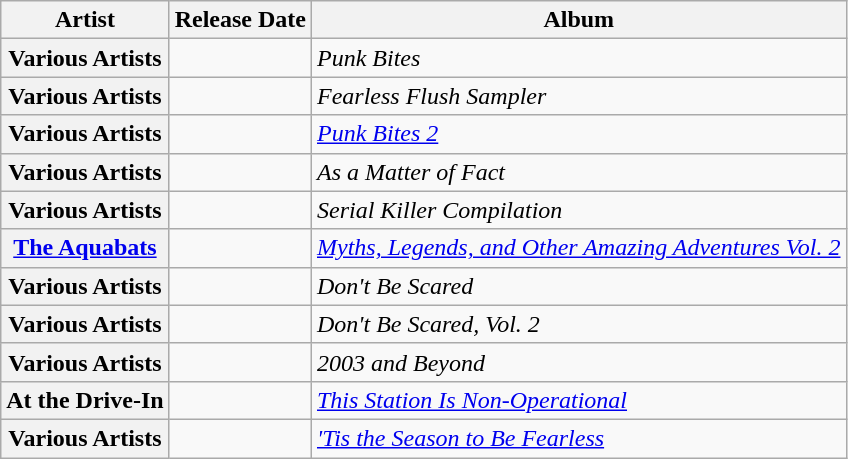<table class="wikitable plainrowheaders sortable">
<tr>
<th>Artist</th>
<th>Release Date</th>
<th>Album</th>
</tr>
<tr>
<th scope="row">Various Artists</th>
<td></td>
<td><em>Punk Bites</em></td>
</tr>
<tr>
<th scope="row">Various Artists</th>
<td></td>
<td><em>Fearless Flush Sampler</em></td>
</tr>
<tr>
<th scope="row">Various Artists</th>
<td></td>
<td><em><a href='#'>Punk Bites 2</a></em></td>
</tr>
<tr>
<th scope="row">Various Artists</th>
<td></td>
<td><em>As a Matter of Fact</em></td>
</tr>
<tr>
<th scope="row">Various Artists</th>
<td></td>
<td><em>Serial Killer Compilation</em></td>
</tr>
<tr>
<th scope="row"><a href='#'>The Aquabats</a></th>
<td></td>
<td><em><a href='#'>Myths, Legends, and Other Amazing Adventures Vol. 2</a></em></td>
</tr>
<tr>
<th scope="row">Various Artists</th>
<td></td>
<td><em>Don't Be Scared</em></td>
</tr>
<tr>
<th scope="row">Various Artists</th>
<td></td>
<td><em>Don't Be Scared, Vol. 2</em></td>
</tr>
<tr>
<th scope="row">Various Artists</th>
<td></td>
<td><em>2003 and Beyond</em></td>
</tr>
<tr>
<th scope="row">At the Drive-In</th>
<td></td>
<td><em><a href='#'>This Station Is Non-Operational</a></em></td>
</tr>
<tr>
<th scope="row">Various Artists</th>
<td></td>
<td><em><a href='#'>'Tis the Season to Be Fearless</a></em></td>
</tr>
</table>
